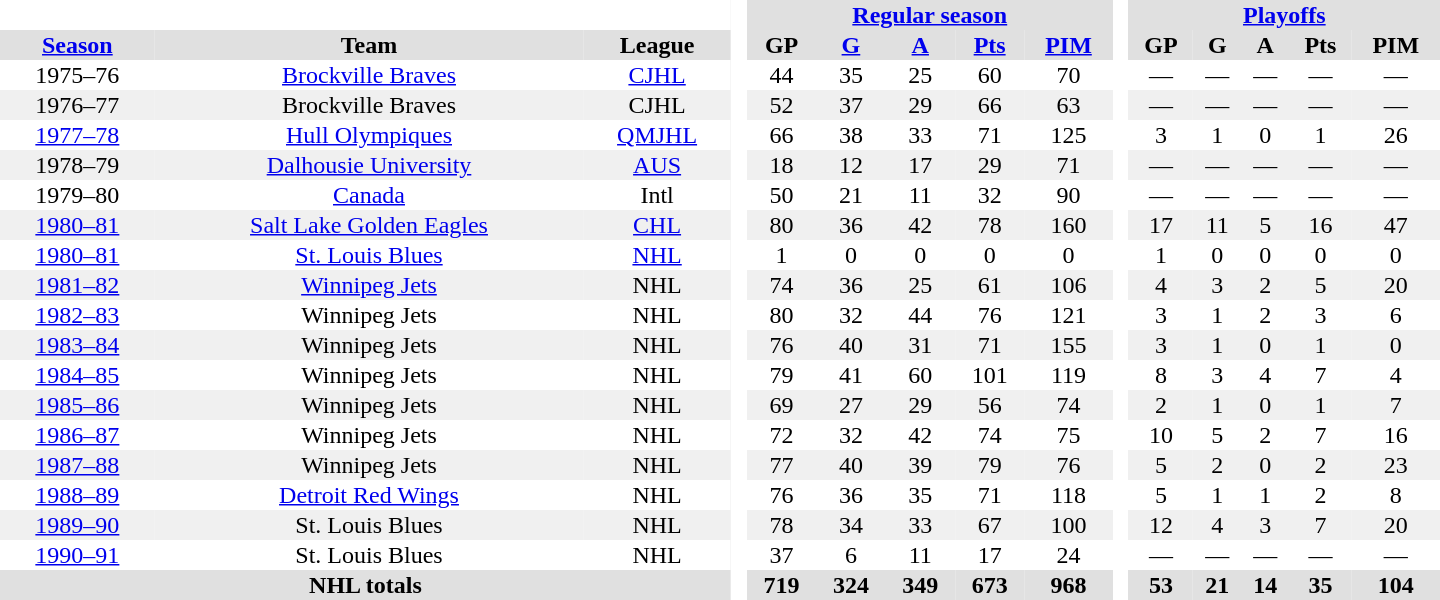<table border="0" cellpadding="1" cellspacing="0" style="text-align:center; width:60em;">
<tr style="background:#e0e0e0;">
<th colspan="3" style="background:#fff;"> </th>
<th rowspan="99" style="background:#fff;"> </th>
<th colspan="5"><a href='#'>Regular season</a></th>
<th rowspan="99" style="background:#fff;"> </th>
<th colspan="5"><a href='#'>Playoffs</a></th>
</tr>
<tr style="background:#e0e0e0;">
<th><a href='#'>Season</a></th>
<th>Team</th>
<th>League</th>
<th>GP</th>
<th><a href='#'>G</a></th>
<th><a href='#'>A</a></th>
<th><a href='#'>Pts</a></th>
<th><a href='#'>PIM</a></th>
<th>GP</th>
<th>G</th>
<th>A</th>
<th>Pts</th>
<th>PIM</th>
</tr>
<tr>
<td>1975–76</td>
<td><a href='#'>Brockville Braves</a></td>
<td><a href='#'>CJHL</a></td>
<td>44</td>
<td>35</td>
<td>25</td>
<td>60</td>
<td>70</td>
<td>—</td>
<td>—</td>
<td>—</td>
<td>—</td>
<td>—</td>
</tr>
<tr style="background:#f0f0f0;">
<td>1976–77</td>
<td>Brockville Braves</td>
<td>CJHL</td>
<td>52</td>
<td>37</td>
<td>29</td>
<td>66</td>
<td>63</td>
<td>—</td>
<td>—</td>
<td>—</td>
<td>—</td>
<td>—</td>
</tr>
<tr>
<td><a href='#'>1977–78</a></td>
<td><a href='#'>Hull Olympiques</a></td>
<td><a href='#'>QMJHL</a></td>
<td>66</td>
<td>38</td>
<td>33</td>
<td>71</td>
<td>125</td>
<td>3</td>
<td>1</td>
<td>0</td>
<td>1</td>
<td>26</td>
</tr>
<tr style="background:#f0f0f0;">
<td>1978–79</td>
<td><a href='#'>Dalhousie University</a></td>
<td><a href='#'>AUS</a></td>
<td>18</td>
<td>12</td>
<td>17</td>
<td>29</td>
<td>71</td>
<td>—</td>
<td>—</td>
<td>—</td>
<td>—</td>
<td>—</td>
</tr>
<tr>
<td>1979–80</td>
<td><a href='#'>Canada</a></td>
<td>Intl</td>
<td>50</td>
<td>21</td>
<td>11</td>
<td>32</td>
<td>90</td>
<td>—</td>
<td>—</td>
<td>—</td>
<td>—</td>
<td>—</td>
</tr>
<tr style="background:#f0f0f0;">
<td><a href='#'>1980–81</a></td>
<td><a href='#'>Salt Lake Golden Eagles</a></td>
<td><a href='#'>CHL</a></td>
<td>80</td>
<td>36</td>
<td>42</td>
<td>78</td>
<td>160</td>
<td>17</td>
<td>11</td>
<td>5</td>
<td>16</td>
<td>47</td>
</tr>
<tr>
<td><a href='#'>1980–81</a></td>
<td><a href='#'>St. Louis Blues</a></td>
<td><a href='#'>NHL</a></td>
<td>1</td>
<td>0</td>
<td>0</td>
<td>0</td>
<td>0</td>
<td>1</td>
<td>0</td>
<td>0</td>
<td>0</td>
<td>0</td>
</tr>
<tr style="background:#f0f0f0;">
<td><a href='#'>1981–82</a></td>
<td><a href='#'>Winnipeg Jets</a></td>
<td>NHL</td>
<td>74</td>
<td>36</td>
<td>25</td>
<td>61</td>
<td>106</td>
<td>4</td>
<td>3</td>
<td>2</td>
<td>5</td>
<td>20</td>
</tr>
<tr>
<td><a href='#'>1982–83</a></td>
<td>Winnipeg Jets</td>
<td>NHL</td>
<td>80</td>
<td>32</td>
<td>44</td>
<td>76</td>
<td>121</td>
<td>3</td>
<td>1</td>
<td>2</td>
<td>3</td>
<td>6</td>
</tr>
<tr style="background:#f0f0f0;">
<td><a href='#'>1983–84</a></td>
<td>Winnipeg Jets</td>
<td>NHL</td>
<td>76</td>
<td>40</td>
<td>31</td>
<td>71</td>
<td>155</td>
<td>3</td>
<td>1</td>
<td>0</td>
<td>1</td>
<td>0</td>
</tr>
<tr>
<td><a href='#'>1984–85</a></td>
<td>Winnipeg Jets</td>
<td>NHL</td>
<td>79</td>
<td>41</td>
<td>60</td>
<td>101</td>
<td>119</td>
<td>8</td>
<td>3</td>
<td>4</td>
<td>7</td>
<td>4</td>
</tr>
<tr style="background:#f0f0f0;">
<td><a href='#'>1985–86</a></td>
<td>Winnipeg Jets</td>
<td>NHL</td>
<td>69</td>
<td>27</td>
<td>29</td>
<td>56</td>
<td>74</td>
<td>2</td>
<td>1</td>
<td>0</td>
<td>1</td>
<td>7</td>
</tr>
<tr>
<td><a href='#'>1986–87</a></td>
<td>Winnipeg Jets</td>
<td>NHL</td>
<td>72</td>
<td>32</td>
<td>42</td>
<td>74</td>
<td>75</td>
<td>10</td>
<td>5</td>
<td>2</td>
<td>7</td>
<td>16</td>
</tr>
<tr style="background:#f0f0f0;">
<td><a href='#'>1987–88</a></td>
<td>Winnipeg Jets</td>
<td>NHL</td>
<td>77</td>
<td>40</td>
<td>39</td>
<td>79</td>
<td>76</td>
<td>5</td>
<td>2</td>
<td>0</td>
<td>2</td>
<td>23</td>
</tr>
<tr>
<td><a href='#'>1988–89</a></td>
<td><a href='#'>Detroit Red Wings</a></td>
<td>NHL</td>
<td>76</td>
<td>36</td>
<td>35</td>
<td>71</td>
<td>118</td>
<td>5</td>
<td>1</td>
<td>1</td>
<td>2</td>
<td>8</td>
</tr>
<tr style="background:#f0f0f0;">
<td><a href='#'>1989–90</a></td>
<td>St. Louis Blues</td>
<td>NHL</td>
<td>78</td>
<td>34</td>
<td>33</td>
<td>67</td>
<td>100</td>
<td>12</td>
<td>4</td>
<td>3</td>
<td>7</td>
<td>20</td>
</tr>
<tr>
<td><a href='#'>1990–91</a></td>
<td>St. Louis Blues</td>
<td>NHL</td>
<td>37</td>
<td>6</td>
<td>11</td>
<td>17</td>
<td>24</td>
<td>—</td>
<td>—</td>
<td>—</td>
<td>—</td>
<td>—</td>
</tr>
<tr style="background:#e0e0e0;">
<th colspan="3">NHL totals</th>
<th>719</th>
<th>324</th>
<th>349</th>
<th>673</th>
<th>968</th>
<th>53</th>
<th>21</th>
<th>14</th>
<th>35</th>
<th>104</th>
</tr>
</table>
